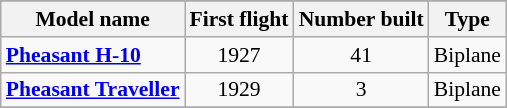<table class="wikitable" align=center style="font-size:90%;">
<tr>
</tr>
<tr style="background:#efefef;">
<th>Model name</th>
<th>First flight</th>
<th>Number built</th>
<th>Type</th>
</tr>
<tr>
<td align=left><strong><a href='#'>Pheasant H-10</a></strong></td>
<td align=center>1927</td>
<td align=center>41</td>
<td align=left>Biplane</td>
</tr>
<tr>
<td align=left><strong><a href='#'>Pheasant Traveller</a></strong></td>
<td align=center>1929</td>
<td align=center>3</td>
<td align=left>Biplane</td>
</tr>
<tr>
</tr>
</table>
